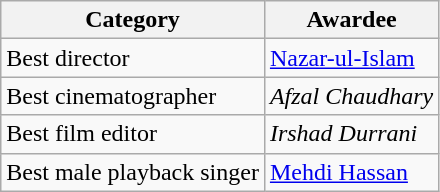<table class="wikitable">
<tr>
<th>Category</th>
<th>Awardee</th>
</tr>
<tr>
<td>Best director</td>
<td><a href='#'>Nazar-ul-Islam</a></td>
</tr>
<tr>
<td>Best cinematographer</td>
<td><em>Afzal Chaudhary</em></td>
</tr>
<tr>
<td>Best film editor</td>
<td><em>Irshad Durrani</em></td>
</tr>
<tr>
<td>Best male playback singer</td>
<td><a href='#'>Mehdi Hassan</a></td>
</tr>
</table>
